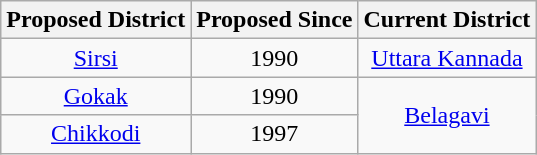<table class="wikitable sortable" style="text-align: center;">
<tr>
<th>Proposed District</th>
<th>Proposed Since</th>
<th>Current District</th>
</tr>
<tr>
<td><a href='#'>Sirsi</a></td>
<td>1990</td>
<td rowspan="1"><a href='#'>Uttara Kannada</a></td>
</tr>
<tr>
<td><a href='#'>Gokak</a></td>
<td>1990</td>
<td rowspan="2"><a href='#'>Belagavi</a></td>
</tr>
<tr>
<td><a href='#'>Chikkodi</a></td>
<td>1997</td>
</tr>
</table>
